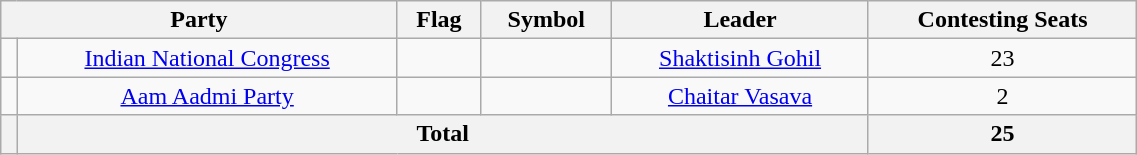<table class="wikitable" width="60%" style="text-align:center">
<tr>
<th colspan="2">Party</th>
<th>Flag</th>
<th>Symbol</th>
<th>Leader</th>
<th>Contesting Seats</th>
</tr>
<tr>
<td></td>
<td><a href='#'>Indian National Congress</a></td>
<td></td>
<td></td>
<td><a href='#'>Shaktisinh Gohil</a></td>
<td>23</td>
</tr>
<tr>
<td></td>
<td><a href='#'>Aam Aadmi Party</a></td>
<td></td>
<td></td>
<td><a href='#'>Chaitar Vasava</a></td>
<td>2</td>
</tr>
<tr>
<th></th>
<th Colspan=4>Total</th>
<th>25</th>
</tr>
</table>
